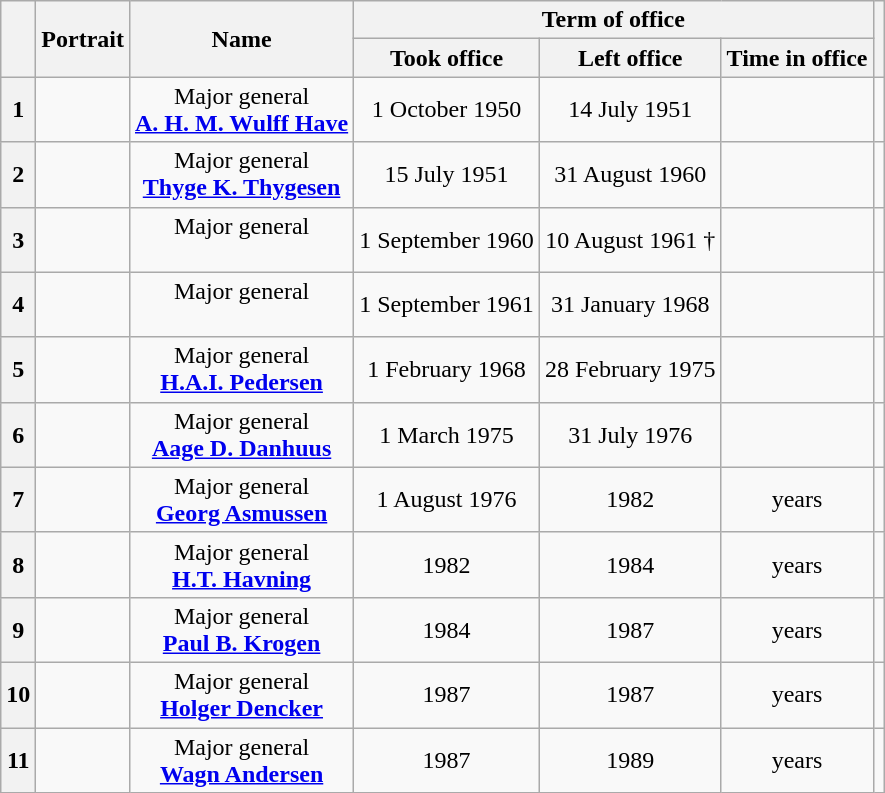<table class="wikitable" style="text-align:center">
<tr>
<th rowspan=2></th>
<th rowspan=2>Portrait</th>
<th rowspan=2>Name<br></th>
<th colspan=3>Term of office</th>
<th rowspan=2></th>
</tr>
<tr>
<th>Took office</th>
<th>Left office</th>
<th>Time in office</th>
</tr>
<tr>
<th>1</th>
<td></td>
<td>Major general<br><strong><a href='#'>A. H. M. Wulff Have</a></strong><br></td>
<td>1 October 1950</td>
<td>14 July 1951</td>
<td></td>
<td></td>
</tr>
<tr>
<th>2</th>
<td></td>
<td>Major general<br><strong><a href='#'>Thyge K. Thygesen</a></strong></td>
<td>15 July 1951</td>
<td>31 August 1960</td>
<td></td>
<td></td>
</tr>
<tr>
<th>3</th>
<td></td>
<td>Major general<br><strong></strong><br></td>
<td>1 September 1960</td>
<td>10 August 1961 †</td>
<td></td>
<td></td>
</tr>
<tr>
<th>4</th>
<td></td>
<td>Major general<br><strong></strong><br></td>
<td>1 September 1961</td>
<td>31 January 1968</td>
<td></td>
<td></td>
</tr>
<tr>
<th>5</th>
<td></td>
<td>Major general<br><strong><a href='#'>H.A.I. Pedersen</a></strong></td>
<td>1 February 1968</td>
<td>28 February 1975</td>
<td></td>
<td></td>
</tr>
<tr>
<th>6</th>
<td></td>
<td>Major general<br><strong><a href='#'>Aage D. Danhuus</a></strong><br></td>
<td>1 March 1975</td>
<td>31 July 1976</td>
<td></td>
<td></td>
</tr>
<tr>
<th>7</th>
<td></td>
<td>Major general<br><strong><a href='#'>Georg Asmussen</a></strong><br></td>
<td>1 August 1976</td>
<td>1982</td>
<td> years</td>
<td></td>
</tr>
<tr>
<th>8</th>
<td></td>
<td>Major general<br><strong><a href='#'>H.T. Havning</a></strong><br></td>
<td>1982</td>
<td>1984</td>
<td> years</td>
<td></td>
</tr>
<tr>
<th>9</th>
<td></td>
<td>Major general<br><strong><a href='#'>Paul B. Krogen</a></strong><br></td>
<td>1984</td>
<td>1987</td>
<td> years</td>
<td></td>
</tr>
<tr>
<th>10</th>
<td></td>
<td>Major general<br><strong><a href='#'>Holger Dencker</a></strong></td>
<td>1987</td>
<td>1987</td>
<td> years</td>
<td></td>
</tr>
<tr>
<th>11</th>
<td></td>
<td>Major general<br><strong><a href='#'>Wagn Andersen</a></strong><br></td>
<td>1987</td>
<td>1989</td>
<td> years</td>
<td></td>
</tr>
</table>
